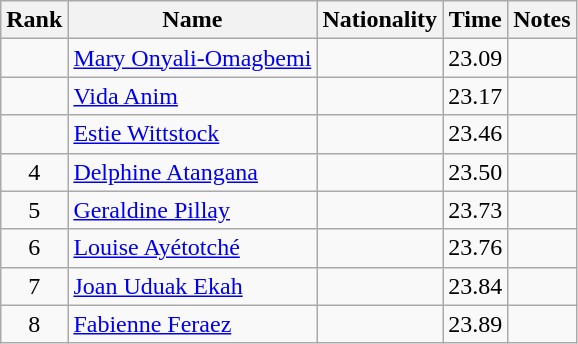<table class="wikitable sortable" style="text-align:center">
<tr>
<th>Rank</th>
<th>Name</th>
<th>Nationality</th>
<th>Time</th>
<th>Notes</th>
</tr>
<tr>
<td></td>
<td align=left><a href='#'>Mary Onyali-Omagbemi</a></td>
<td align=left></td>
<td>23.09</td>
<td></td>
</tr>
<tr>
<td></td>
<td align=left><a href='#'>Vida Anim</a></td>
<td align=left></td>
<td>23.17</td>
<td></td>
</tr>
<tr>
<td></td>
<td align=left><a href='#'>Estie Wittstock</a></td>
<td align=left></td>
<td>23.46</td>
<td></td>
</tr>
<tr>
<td>4</td>
<td align=left><a href='#'>Delphine Atangana</a></td>
<td align=left></td>
<td>23.50</td>
<td></td>
</tr>
<tr>
<td>5</td>
<td align=left><a href='#'>Geraldine Pillay</a></td>
<td align=left></td>
<td>23.73</td>
<td></td>
</tr>
<tr>
<td>6</td>
<td align=left><a href='#'>Louise Ayétotché</a></td>
<td align=left></td>
<td>23.76</td>
<td></td>
</tr>
<tr>
<td>7</td>
<td align=left><a href='#'>Joan Uduak Ekah</a></td>
<td align=left></td>
<td>23.84</td>
<td></td>
</tr>
<tr>
<td>8</td>
<td align=left><a href='#'>Fabienne Feraez</a></td>
<td align=left></td>
<td>23.89</td>
<td></td>
</tr>
</table>
